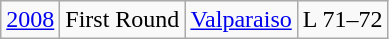<table class=wikitable style="text-align:center">
<tr>
<td><a href='#'>2008</a></td>
<td>First Round</td>
<td><a href='#'>Valparaiso</a></td>
<td>L 71–72</td>
</tr>
</table>
